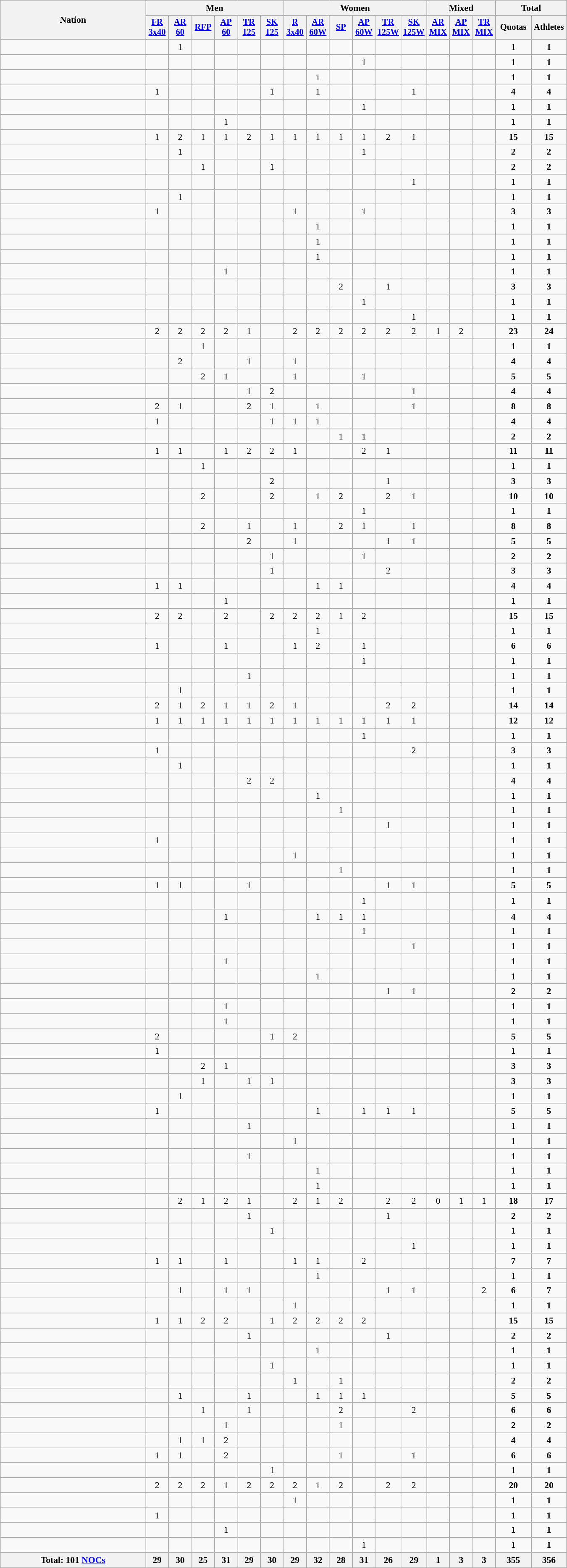<table class="wikitable sortable" width=900 style="text-align:center; font-size:90%">
<tr>
<th rowspan="2" style="text-align:center;">Nation</th>
<th colspan="6">Men</th>
<th colspan="6">Women</th>
<th colspan="3">Mixed</th>
<th colspan="2">Total</th>
</tr>
<tr style="font-size:95%">
<th width=30><a href='#'>FR 3x40</a></th>
<th width=30><a href='#'>AR 60</a></th>
<th width=30><a href='#'>RFP</a></th>
<th width=30><a href='#'>AP 60</a></th>
<th width=30><a href='#'>TR 125</a></th>
<th width=30><a href='#'>SK 125</a></th>
<th width=30><a href='#'>R 3x40</a></th>
<th width=30><a href='#'>AR 60W</a></th>
<th width=30><a href='#'>SP</a></th>
<th width=30><a href='#'>AP 60W</a></th>
<th width=30><a href='#'>TR 125W</a></th>
<th width=30><a href='#'>SK 125W</a></th>
<th width=30><a href='#'>AR MIX</a></th>
<th width=30><a href='#'>AP MIX</a></th>
<th width=30><a href='#'>TR MIX</a></th>
<th width=50>Quotas</th>
<th width=50>Athletes</th>
</tr>
<tr>
<td style="text-align:left;"></td>
<td></td>
<td>1</td>
<td></td>
<td></td>
<td></td>
<td></td>
<td></td>
<td></td>
<td></td>
<td></td>
<td></td>
<td></td>
<td></td>
<td></td>
<td></td>
<td><strong>1</strong></td>
<td><strong>1</strong></td>
</tr>
<tr>
<td style="text-align:left;"></td>
<td></td>
<td></td>
<td></td>
<td></td>
<td></td>
<td></td>
<td></td>
<td></td>
<td></td>
<td>1</td>
<td></td>
<td></td>
<td></td>
<td></td>
<td></td>
<td><strong>1</strong></td>
<td><strong>1</strong></td>
</tr>
<tr>
<td style="text-align:left;"></td>
<td></td>
<td></td>
<td></td>
<td></td>
<td></td>
<td></td>
<td></td>
<td>1</td>
<td></td>
<td></td>
<td></td>
<td></td>
<td></td>
<td></td>
<td></td>
<td><strong>1</strong></td>
<td><strong>1</strong></td>
</tr>
<tr>
<td style="text-align:left;"></td>
<td>1</td>
<td></td>
<td></td>
<td></td>
<td></td>
<td>1</td>
<td></td>
<td>1</td>
<td></td>
<td></td>
<td></td>
<td>1</td>
<td></td>
<td></td>
<td></td>
<td><strong>4</strong></td>
<td><strong>4</strong></td>
</tr>
<tr>
<td style="text-align:left;"></td>
<td></td>
<td></td>
<td></td>
<td></td>
<td></td>
<td></td>
<td></td>
<td></td>
<td></td>
<td>1</td>
<td></td>
<td></td>
<td></td>
<td></td>
<td></td>
<td><strong>1</strong></td>
<td><strong>1</strong></td>
</tr>
<tr>
<td style="text-align:left;"></td>
<td></td>
<td></td>
<td></td>
<td>1</td>
<td></td>
<td></td>
<td></td>
<td></td>
<td></td>
<td></td>
<td></td>
<td></td>
<td></td>
<td></td>
<td></td>
<td><strong>1</strong></td>
<td><strong>1</strong></td>
</tr>
<tr>
<td style="text-align:left;"></td>
<td>1</td>
<td>2</td>
<td>1</td>
<td>1</td>
<td>2</td>
<td>1</td>
<td>1</td>
<td>1</td>
<td>1</td>
<td>1</td>
<td>2</td>
<td>1</td>
<td></td>
<td></td>
<td></td>
<td><strong>15</strong></td>
<td><strong>15</strong></td>
</tr>
<tr>
<td style="text-align:left;"></td>
<td></td>
<td>1</td>
<td></td>
<td></td>
<td></td>
<td></td>
<td></td>
<td></td>
<td></td>
<td>1</td>
<td></td>
<td></td>
<td></td>
<td></td>
<td></td>
<td><strong>2</strong></td>
<td><strong>2</strong></td>
</tr>
<tr>
<td style="text-align:left;"></td>
<td></td>
<td></td>
<td>1</td>
<td></td>
<td></td>
<td>1</td>
<td></td>
<td></td>
<td></td>
<td></td>
<td></td>
<td></td>
<td></td>
<td></td>
<td></td>
<td><strong>2</strong></td>
<td><strong>2</strong></td>
</tr>
<tr>
<td style="text-align:left;"></td>
<td></td>
<td></td>
<td></td>
<td></td>
<td></td>
<td></td>
<td></td>
<td></td>
<td></td>
<td></td>
<td></td>
<td>1</td>
<td></td>
<td></td>
<td></td>
<td><strong>1</strong></td>
<td><strong>1</strong></td>
</tr>
<tr>
<td style="text-align:left;"></td>
<td></td>
<td>1</td>
<td></td>
<td></td>
<td></td>
<td></td>
<td></td>
<td></td>
<td></td>
<td></td>
<td></td>
<td></td>
<td></td>
<td></td>
<td></td>
<td><strong>1</strong></td>
<td><strong>1</strong></td>
</tr>
<tr>
<td style="text-align:left;"></td>
<td>1</td>
<td></td>
<td></td>
<td></td>
<td></td>
<td></td>
<td>1</td>
<td></td>
<td></td>
<td>1</td>
<td></td>
<td></td>
<td></td>
<td></td>
<td></td>
<td><strong>3</strong></td>
<td><strong>3</strong></td>
</tr>
<tr>
<td style="text-align:left;"></td>
<td></td>
<td></td>
<td></td>
<td></td>
<td></td>
<td></td>
<td></td>
<td>1</td>
<td></td>
<td></td>
<td></td>
<td></td>
<td></td>
<td></td>
<td></td>
<td><strong>1</strong></td>
<td><strong>1</strong></td>
</tr>
<tr>
<td style="text-align:left;"></td>
<td></td>
<td></td>
<td></td>
<td></td>
<td></td>
<td></td>
<td></td>
<td>1</td>
<td></td>
<td></td>
<td></td>
<td></td>
<td></td>
<td></td>
<td></td>
<td><strong>1</strong></td>
<td><strong>1</strong></td>
</tr>
<tr>
<td style="text-align:left;"></td>
<td></td>
<td></td>
<td></td>
<td></td>
<td></td>
<td></td>
<td></td>
<td>1</td>
<td></td>
<td></td>
<td></td>
<td></td>
<td></td>
<td></td>
<td></td>
<td><strong>1</strong></td>
<td><strong>1</strong></td>
</tr>
<tr>
<td style="text-align:left;"></td>
<td></td>
<td></td>
<td></td>
<td>1</td>
<td></td>
<td></td>
<td></td>
<td></td>
<td></td>
<td></td>
<td></td>
<td></td>
<td></td>
<td></td>
<td></td>
<td><strong>1</strong></td>
<td><strong>1</strong></td>
</tr>
<tr>
<td style="text-align:left;"></td>
<td></td>
<td></td>
<td></td>
<td></td>
<td></td>
<td></td>
<td></td>
<td></td>
<td>2</td>
<td></td>
<td>1</td>
<td></td>
<td></td>
<td></td>
<td></td>
<td><strong>3</strong></td>
<td><strong>3</strong></td>
</tr>
<tr>
<td style="text-align:left;"></td>
<td></td>
<td></td>
<td></td>
<td></td>
<td></td>
<td></td>
<td></td>
<td></td>
<td></td>
<td>1</td>
<td></td>
<td></td>
<td></td>
<td></td>
<td></td>
<td><strong>1</strong></td>
<td><strong>1</strong></td>
</tr>
<tr>
<td style="text-align:left;"></td>
<td></td>
<td></td>
<td></td>
<td></td>
<td></td>
<td></td>
<td></td>
<td></td>
<td></td>
<td></td>
<td></td>
<td>1</td>
<td></td>
<td></td>
<td></td>
<td><strong>1</strong></td>
<td><strong>1</strong></td>
</tr>
<tr>
<td style="text-align:left;"></td>
<td>2</td>
<td>2</td>
<td>2</td>
<td>2</td>
<td>1</td>
<td></td>
<td>2</td>
<td>2</td>
<td>2</td>
<td>2</td>
<td>2</td>
<td>2</td>
<td>1</td>
<td>2</td>
<td></td>
<td><strong>23</strong></td>
<td><strong>24</strong></td>
</tr>
<tr>
<td style="text-align:left;"></td>
<td></td>
<td></td>
<td>1</td>
<td></td>
<td></td>
<td></td>
<td></td>
<td></td>
<td></td>
<td></td>
<td></td>
<td></td>
<td></td>
<td></td>
<td></td>
<td><strong>1</strong></td>
<td><strong>1</strong></td>
</tr>
<tr>
<td style="text-align:left;"></td>
<td></td>
<td>2</td>
<td></td>
<td></td>
<td>1</td>
<td></td>
<td>1</td>
<td></td>
<td></td>
<td></td>
<td></td>
<td></td>
<td></td>
<td></td>
<td></td>
<td><strong>4</strong></td>
<td><strong>4</strong></td>
</tr>
<tr>
<td style="text-align:left;"></td>
<td></td>
<td></td>
<td>2</td>
<td>1</td>
<td></td>
<td></td>
<td>1</td>
<td></td>
<td></td>
<td>1</td>
<td></td>
<td></td>
<td></td>
<td></td>
<td></td>
<td><strong>5</strong></td>
<td><strong>5</strong></td>
</tr>
<tr>
<td style="text-align:left;"></td>
<td></td>
<td></td>
<td></td>
<td></td>
<td>1</td>
<td>2</td>
<td></td>
<td></td>
<td></td>
<td></td>
<td></td>
<td>1</td>
<td></td>
<td></td>
<td></td>
<td><strong>4</strong></td>
<td><strong>4</strong></td>
</tr>
<tr>
<td style="text-align:left;"></td>
<td>2</td>
<td>1</td>
<td></td>
<td></td>
<td>2</td>
<td>1</td>
<td></td>
<td>1</td>
<td></td>
<td></td>
<td></td>
<td>1</td>
<td></td>
<td></td>
<td></td>
<td><strong>8</strong></td>
<td><strong>8</strong></td>
</tr>
<tr>
<td style="text-align:left;"></td>
<td>1</td>
<td></td>
<td></td>
<td></td>
<td></td>
<td>1</td>
<td>1</td>
<td>1</td>
<td></td>
<td></td>
<td></td>
<td></td>
<td></td>
<td></td>
<td></td>
<td><strong>4</strong></td>
<td><strong>4</strong></td>
</tr>
<tr>
<td style="text-align:left;"></td>
<td></td>
<td></td>
<td></td>
<td></td>
<td></td>
<td></td>
<td></td>
<td></td>
<td>1</td>
<td>1</td>
<td></td>
<td></td>
<td></td>
<td></td>
<td></td>
<td><strong>2</strong></td>
<td><strong>2</strong></td>
</tr>
<tr>
<td style="text-align:left;"></td>
<td>1</td>
<td>1</td>
<td></td>
<td>1</td>
<td>2</td>
<td>2</td>
<td>1</td>
<td></td>
<td></td>
<td>2</td>
<td>1</td>
<td></td>
<td></td>
<td></td>
<td></td>
<td><strong>11</strong></td>
<td><strong>11</strong></td>
</tr>
<tr>
<td style="text-align:left;"></td>
<td></td>
<td></td>
<td>1</td>
<td></td>
<td></td>
<td></td>
<td></td>
<td></td>
<td></td>
<td></td>
<td></td>
<td></td>
<td></td>
<td></td>
<td></td>
<td><strong>1</strong></td>
<td><strong>1</strong></td>
</tr>
<tr>
<td style="text-align:left;"></td>
<td></td>
<td></td>
<td></td>
<td></td>
<td></td>
<td>2</td>
<td></td>
<td></td>
<td></td>
<td></td>
<td>1</td>
<td></td>
<td></td>
<td></td>
<td></td>
<td><strong>3</strong></td>
<td><strong>3</strong></td>
</tr>
<tr>
<td style="text-align:left;"></td>
<td></td>
<td></td>
<td>2</td>
<td></td>
<td></td>
<td>2</td>
<td></td>
<td>1</td>
<td>2</td>
<td></td>
<td>2</td>
<td>1</td>
<td></td>
<td></td>
<td></td>
<td><strong>10</strong></td>
<td><strong>10</strong></td>
</tr>
<tr>
<td style="text-align:left;"></td>
<td></td>
<td></td>
<td></td>
<td></td>
<td></td>
<td></td>
<td></td>
<td></td>
<td></td>
<td>1</td>
<td></td>
<td></td>
<td></td>
<td></td>
<td></td>
<td><strong>1</strong></td>
<td><strong>1</strong></td>
</tr>
<tr>
<td style="text-align:left;"></td>
<td></td>
<td></td>
<td>2</td>
<td></td>
<td>1</td>
<td></td>
<td>1</td>
<td></td>
<td>2</td>
<td>1</td>
<td></td>
<td>1</td>
<td></td>
<td></td>
<td></td>
<td><strong>8</strong></td>
<td><strong>8</strong></td>
</tr>
<tr>
<td style="text-align:left;"></td>
<td></td>
<td></td>
<td></td>
<td></td>
<td>2</td>
<td></td>
<td>1</td>
<td></td>
<td></td>
<td></td>
<td>1</td>
<td>1</td>
<td></td>
<td></td>
<td></td>
<td><strong>5</strong></td>
<td><strong>5</strong></td>
</tr>
<tr>
<td style="text-align:left;"></td>
<td></td>
<td></td>
<td></td>
<td></td>
<td></td>
<td>1</td>
<td></td>
<td></td>
<td></td>
<td>1</td>
<td></td>
<td></td>
<td></td>
<td></td>
<td></td>
<td><strong>2</strong></td>
<td><strong>2</strong></td>
</tr>
<tr>
<td style="text-align:left;"></td>
<td></td>
<td></td>
<td></td>
<td></td>
<td></td>
<td>1</td>
<td></td>
<td></td>
<td></td>
<td></td>
<td>2</td>
<td></td>
<td></td>
<td></td>
<td></td>
<td><strong>3</strong></td>
<td><strong>3</strong></td>
</tr>
<tr>
<td style="text-align:left;"></td>
<td>1</td>
<td>1</td>
<td></td>
<td></td>
<td></td>
<td></td>
<td></td>
<td>1</td>
<td>1</td>
<td></td>
<td></td>
<td></td>
<td></td>
<td></td>
<td></td>
<td><strong>4</strong></td>
<td><strong>4</strong></td>
</tr>
<tr>
<td style="text-align:left;"></td>
<td></td>
<td></td>
<td></td>
<td>1</td>
<td></td>
<td></td>
<td></td>
<td></td>
<td></td>
<td></td>
<td></td>
<td></td>
<td></td>
<td></td>
<td></td>
<td><strong>1</strong></td>
<td><strong>1</strong></td>
</tr>
<tr>
<td style="text-align:left;"></td>
<td>2</td>
<td>2</td>
<td></td>
<td>2</td>
<td></td>
<td>2</td>
<td>2</td>
<td>2</td>
<td>1</td>
<td>2</td>
<td></td>
<td></td>
<td></td>
<td></td>
<td></td>
<td><strong>15</strong></td>
<td><strong>15</strong></td>
</tr>
<tr>
<td style="text-align:left;"></td>
<td></td>
<td></td>
<td></td>
<td></td>
<td></td>
<td></td>
<td></td>
<td>1</td>
<td></td>
<td></td>
<td></td>
<td></td>
<td></td>
<td></td>
<td></td>
<td><strong>1</strong></td>
<td><strong>1</strong></td>
</tr>
<tr>
<td style="text-align:left;"></td>
<td>1</td>
<td></td>
<td></td>
<td>1</td>
<td></td>
<td></td>
<td>1</td>
<td>2</td>
<td></td>
<td>1</td>
<td></td>
<td></td>
<td></td>
<td></td>
<td></td>
<td><strong>6</strong></td>
<td><strong>6</strong></td>
</tr>
<tr>
<td style="text-align:left;"></td>
<td></td>
<td></td>
<td></td>
<td></td>
<td></td>
<td></td>
<td></td>
<td></td>
<td></td>
<td>1</td>
<td></td>
<td></td>
<td></td>
<td></td>
<td></td>
<td><strong>1</strong></td>
<td><strong>1</strong></td>
</tr>
<tr>
<td style="text-align:left;"></td>
<td></td>
<td></td>
<td></td>
<td></td>
<td>1</td>
<td></td>
<td></td>
<td></td>
<td></td>
<td></td>
<td></td>
<td></td>
<td></td>
<td></td>
<td></td>
<td><strong>1</strong></td>
<td><strong>1</strong></td>
</tr>
<tr>
<td style="text-align:left;"></td>
<td></td>
<td>1</td>
<td></td>
<td></td>
<td></td>
<td></td>
<td></td>
<td></td>
<td></td>
<td></td>
<td></td>
<td></td>
<td></td>
<td></td>
<td></td>
<td><strong>1</strong></td>
<td><strong>1</strong></td>
</tr>
<tr>
<td style="text-align:left;"></td>
<td>2</td>
<td>1</td>
<td>2</td>
<td>1</td>
<td>1</td>
<td>2</td>
<td>1</td>
<td></td>
<td></td>
<td></td>
<td>2</td>
<td>2</td>
<td></td>
<td></td>
<td></td>
<td><strong>14</strong></td>
<td><strong>14</strong></td>
</tr>
<tr>
<td style="text-align:left;"></td>
<td>1</td>
<td>1</td>
<td>1</td>
<td>1</td>
<td>1</td>
<td>1</td>
<td>1</td>
<td>1</td>
<td>1</td>
<td>1</td>
<td>1</td>
<td>1</td>
<td></td>
<td></td>
<td></td>
<td><strong>12</strong></td>
<td><strong>12</strong></td>
</tr>
<tr>
<td style="text-align:left;"></td>
<td></td>
<td></td>
<td></td>
<td></td>
<td></td>
<td></td>
<td></td>
<td></td>
<td></td>
<td>1</td>
<td></td>
<td></td>
<td></td>
<td></td>
<td></td>
<td><strong>1</strong></td>
<td><strong>1</strong></td>
</tr>
<tr>
<td style="text-align:left;"></td>
<td>1</td>
<td></td>
<td></td>
<td></td>
<td></td>
<td></td>
<td></td>
<td></td>
<td></td>
<td></td>
<td></td>
<td>2</td>
<td></td>
<td></td>
<td></td>
<td><strong>3</strong></td>
<td><strong>3</strong></td>
</tr>
<tr>
<td style="text-align:left;"></td>
<td></td>
<td>1</td>
<td></td>
<td></td>
<td></td>
<td></td>
<td></td>
<td></td>
<td></td>
<td></td>
<td></td>
<td></td>
<td></td>
<td></td>
<td></td>
<td><strong>1</strong></td>
<td><strong>1</strong></td>
</tr>
<tr>
<td style="text-align:left;"></td>
<td></td>
<td></td>
<td></td>
<td></td>
<td>2</td>
<td>2</td>
<td></td>
<td></td>
<td></td>
<td></td>
<td></td>
<td></td>
<td></td>
<td></td>
<td></td>
<td><strong>4</strong></td>
<td><strong>4</strong></td>
</tr>
<tr>
<td style="text-align:left;"></td>
<td></td>
<td></td>
<td></td>
<td></td>
<td></td>
<td></td>
<td></td>
<td>1</td>
<td></td>
<td></td>
<td></td>
<td></td>
<td></td>
<td></td>
<td></td>
<td><strong>1</strong></td>
<td><strong>1</strong></td>
</tr>
<tr>
<td style="text-align:left;"></td>
<td></td>
<td></td>
<td></td>
<td></td>
<td></td>
<td></td>
<td></td>
<td></td>
<td>1</td>
<td></td>
<td></td>
<td></td>
<td></td>
<td></td>
<td></td>
<td><strong>1</strong></td>
<td><strong>1</strong></td>
</tr>
<tr>
<td style="text-align:left;"></td>
<td></td>
<td></td>
<td></td>
<td></td>
<td></td>
<td></td>
<td></td>
<td></td>
<td></td>
<td></td>
<td>1</td>
<td></td>
<td></td>
<td></td>
<td></td>
<td><strong>1</strong></td>
<td><strong>1</strong></td>
</tr>
<tr>
<td style="text-align:left;"></td>
<td>1</td>
<td></td>
<td></td>
<td></td>
<td></td>
<td></td>
<td></td>
<td></td>
<td></td>
<td></td>
<td></td>
<td></td>
<td></td>
<td></td>
<td></td>
<td><strong>1</strong></td>
<td><strong>1</strong></td>
</tr>
<tr>
<td style="text-align:left;"></td>
<td></td>
<td></td>
<td></td>
<td></td>
<td></td>
<td></td>
<td>1</td>
<td></td>
<td></td>
<td></td>
<td></td>
<td></td>
<td></td>
<td></td>
<td></td>
<td><strong>1</strong></td>
<td><strong>1</strong></td>
</tr>
<tr>
<td style="text-align:left;"></td>
<td></td>
<td></td>
<td></td>
<td></td>
<td></td>
<td></td>
<td></td>
<td></td>
<td>1</td>
<td></td>
<td></td>
<td></td>
<td></td>
<td></td>
<td></td>
<td><strong>1</strong></td>
<td><strong>1</strong></td>
</tr>
<tr>
<td style="text-align:left;"></td>
<td>1</td>
<td>1</td>
<td></td>
<td></td>
<td>1</td>
<td></td>
<td></td>
<td></td>
<td></td>
<td></td>
<td>1</td>
<td>1</td>
<td></td>
<td></td>
<td></td>
<td><strong>5</strong></td>
<td><strong>5</strong></td>
</tr>
<tr>
<td style="text-align:left;">　</td>
<td></td>
<td></td>
<td></td>
<td></td>
<td></td>
<td></td>
<td></td>
<td></td>
<td></td>
<td>1</td>
<td></td>
<td></td>
<td></td>
<td></td>
<td></td>
<td><strong>1</strong></td>
<td><strong>1</strong></td>
</tr>
<tr>
<td style="text-align:left;"></td>
<td></td>
<td></td>
<td></td>
<td>1</td>
<td></td>
<td></td>
<td></td>
<td>1</td>
<td>1</td>
<td>1</td>
<td></td>
<td></td>
<td></td>
<td></td>
<td></td>
<td><strong>4</strong></td>
<td><strong>4</strong></td>
</tr>
<tr>
<td style="text-align:left;"></td>
<td></td>
<td></td>
<td></td>
<td></td>
<td></td>
<td></td>
<td></td>
<td></td>
<td></td>
<td>1</td>
<td></td>
<td></td>
<td></td>
<td></td>
<td></td>
<td><strong>1</strong></td>
<td><strong>1</strong></td>
</tr>
<tr>
<td style="text-align:left;"></td>
<td></td>
<td></td>
<td></td>
<td></td>
<td></td>
<td></td>
<td></td>
<td></td>
<td></td>
<td></td>
<td></td>
<td>1</td>
<td></td>
<td></td>
<td></td>
<td><strong>1</strong></td>
<td><strong>1</strong></td>
</tr>
<tr>
<td style="text-align:left;"></td>
<td></td>
<td></td>
<td></td>
<td>1</td>
<td></td>
<td></td>
<td></td>
<td></td>
<td></td>
<td></td>
<td></td>
<td></td>
<td></td>
<td></td>
<td></td>
<td><strong>1</strong></td>
<td><strong>1</strong></td>
</tr>
<tr>
<td style="text-align:left;"></td>
<td></td>
<td></td>
<td></td>
<td></td>
<td></td>
<td></td>
<td></td>
<td>1</td>
<td></td>
<td></td>
<td></td>
<td></td>
<td></td>
<td></td>
<td></td>
<td><strong>1</strong></td>
<td><strong>1</strong></td>
</tr>
<tr>
<td style="text-align:left;"></td>
<td></td>
<td></td>
<td></td>
<td></td>
<td></td>
<td></td>
<td></td>
<td></td>
<td></td>
<td></td>
<td>1</td>
<td>1</td>
<td></td>
<td></td>
<td></td>
<td><strong>2</strong></td>
<td><strong>2</strong></td>
</tr>
<tr>
<td style="text-align:left;"></td>
<td></td>
<td></td>
<td></td>
<td>1</td>
<td></td>
<td></td>
<td></td>
<td></td>
<td></td>
<td></td>
<td></td>
<td></td>
<td></td>
<td></td>
<td></td>
<td><strong>1</strong></td>
<td><strong>1</strong></td>
</tr>
<tr>
<td style="text-align:left;"></td>
<td></td>
<td></td>
<td></td>
<td>1</td>
<td></td>
<td></td>
<td></td>
<td></td>
<td></td>
<td></td>
<td></td>
<td></td>
<td></td>
<td></td>
<td></td>
<td><strong>1</strong></td>
<td><strong>1</strong></td>
</tr>
<tr>
<td style="text-align:left;"></td>
<td>2</td>
<td></td>
<td></td>
<td></td>
<td></td>
<td>1</td>
<td>2</td>
<td></td>
<td></td>
<td></td>
<td></td>
<td></td>
<td></td>
<td></td>
<td></td>
<td><strong>5</strong></td>
<td><strong>5</strong></td>
</tr>
<tr>
<td style="text-align:left;"></td>
<td>1</td>
<td></td>
<td></td>
<td></td>
<td></td>
<td></td>
<td></td>
<td></td>
<td></td>
<td></td>
<td></td>
<td></td>
<td></td>
<td></td>
<td></td>
<td><strong>1</strong></td>
<td><strong>1</strong></td>
</tr>
<tr>
<td style="text-align:left;"></td>
<td></td>
<td></td>
<td>2</td>
<td>1</td>
<td></td>
<td></td>
<td></td>
<td></td>
<td></td>
<td></td>
<td></td>
<td></td>
<td></td>
<td></td>
<td></td>
<td><strong>3</strong></td>
<td><strong>3</strong></td>
</tr>
<tr>
<td style="text-align:left;"></td>
<td></td>
<td></td>
<td>1</td>
<td></td>
<td>1</td>
<td>1</td>
<td></td>
<td></td>
<td></td>
<td></td>
<td></td>
<td></td>
<td></td>
<td></td>
<td></td>
<td><strong>3</strong></td>
<td><strong>3</strong></td>
</tr>
<tr>
<td style="text-align:left;"></td>
<td></td>
<td>1</td>
<td></td>
<td></td>
<td></td>
<td></td>
<td></td>
<td></td>
<td></td>
<td></td>
<td></td>
<td></td>
<td></td>
<td></td>
<td></td>
<td><strong>1</strong></td>
<td><strong>1</strong></td>
</tr>
<tr>
<td style="text-align:left;"></td>
<td>1</td>
<td></td>
<td></td>
<td></td>
<td></td>
<td></td>
<td></td>
<td>1</td>
<td></td>
<td>1</td>
<td>1</td>
<td>1</td>
<td></td>
<td></td>
<td></td>
<td><strong>5</strong></td>
<td><strong>5</strong></td>
</tr>
<tr>
<td style="text-align:left;"></td>
<td></td>
<td></td>
<td></td>
<td></td>
<td>1</td>
<td></td>
<td></td>
<td></td>
<td></td>
<td></td>
<td></td>
<td></td>
<td></td>
<td></td>
<td></td>
<td><strong>1</strong></td>
<td><strong>1</strong></td>
</tr>
<tr>
<td style="text-align:left;"></td>
<td></td>
<td></td>
<td></td>
<td></td>
<td></td>
<td></td>
<td>1</td>
<td></td>
<td></td>
<td></td>
<td></td>
<td></td>
<td></td>
<td></td>
<td></td>
<td><strong>1</strong></td>
<td><strong>1</strong></td>
</tr>
<tr>
<td style="text-align:left;"></td>
<td></td>
<td></td>
<td></td>
<td></td>
<td>1</td>
<td></td>
<td></td>
<td></td>
<td></td>
<td></td>
<td></td>
<td></td>
<td></td>
<td></td>
<td></td>
<td><strong>1</strong></td>
<td><strong>1</strong></td>
</tr>
<tr>
<td style="text-align:left;"></td>
<td></td>
<td></td>
<td></td>
<td></td>
<td></td>
<td></td>
<td></td>
<td>1</td>
<td></td>
<td></td>
<td></td>
<td></td>
<td></td>
<td></td>
<td></td>
<td><strong>1</strong></td>
<td><strong>1</strong></td>
</tr>
<tr>
<td style="text-align:left;"></td>
<td></td>
<td></td>
<td></td>
<td></td>
<td></td>
<td></td>
<td></td>
<td>1</td>
<td></td>
<td></td>
<td></td>
<td></td>
<td></td>
<td></td>
<td></td>
<td><strong>1</strong></td>
<td><strong>1</strong></td>
</tr>
<tr>
<td style="text-align:left;"></td>
<td></td>
<td>2</td>
<td>1</td>
<td>2</td>
<td>1</td>
<td></td>
<td>2</td>
<td>1</td>
<td>2</td>
<td></td>
<td>2</td>
<td>2</td>
<td>0</td>
<td>1</td>
<td>1</td>
<td><strong>18</strong></td>
<td><strong>17</strong></td>
</tr>
<tr>
<td style="text-align:left;"></td>
<td></td>
<td></td>
<td></td>
<td></td>
<td>1</td>
<td></td>
<td></td>
<td></td>
<td></td>
<td></td>
<td>1</td>
<td></td>
<td></td>
<td></td>
<td></td>
<td><strong>2</strong></td>
<td><strong>2</strong></td>
</tr>
<tr>
<td style="text-align:left;"></td>
<td></td>
<td></td>
<td></td>
<td></td>
<td></td>
<td>1</td>
<td></td>
<td></td>
<td></td>
<td></td>
<td></td>
<td></td>
<td></td>
<td></td>
<td></td>
<td><strong>1</strong></td>
<td><strong>1</strong></td>
</tr>
<tr>
<td style="text-align:left;"></td>
<td></td>
<td></td>
<td></td>
<td></td>
<td></td>
<td></td>
<td></td>
<td></td>
<td></td>
<td></td>
<td></td>
<td>1</td>
<td></td>
<td></td>
<td></td>
<td><strong>1</strong></td>
<td><strong>1</strong></td>
</tr>
<tr>
<td style="text-align:left;"></td>
<td>1</td>
<td>1</td>
<td></td>
<td>1</td>
<td></td>
<td></td>
<td>1</td>
<td>1</td>
<td></td>
<td>2</td>
<td></td>
<td></td>
<td></td>
<td></td>
<td></td>
<td><strong>7</strong></td>
<td><strong>7</strong></td>
</tr>
<tr>
<td style="text-align:left;"></td>
<td></td>
<td></td>
<td></td>
<td></td>
<td></td>
<td></td>
<td></td>
<td>1</td>
<td></td>
<td></td>
<td></td>
<td></td>
<td></td>
<td></td>
<td></td>
<td><strong>1</strong></td>
<td><strong>1</strong></td>
</tr>
<tr>
<td style="text-align:left;"></td>
<td></td>
<td>1</td>
<td></td>
<td>1</td>
<td>1</td>
<td></td>
<td></td>
<td></td>
<td></td>
<td></td>
<td>1</td>
<td>1</td>
<td></td>
<td></td>
<td>2</td>
<td><strong>6</strong></td>
<td><strong>7</strong></td>
</tr>
<tr>
<td style="text-align:left;"></td>
<td></td>
<td></td>
<td></td>
<td></td>
<td></td>
<td></td>
<td>1</td>
<td></td>
<td></td>
<td></td>
<td></td>
<td></td>
<td></td>
<td></td>
<td></td>
<td><strong>1</strong></td>
<td><strong>1</strong></td>
</tr>
<tr>
<td style="text-align:left;"></td>
<td>1</td>
<td>1</td>
<td>2</td>
<td>2</td>
<td></td>
<td>1</td>
<td>2</td>
<td>2</td>
<td>2</td>
<td>2</td>
<td></td>
<td></td>
<td></td>
<td></td>
<td></td>
<td><strong>15</strong></td>
<td><strong>15</strong></td>
</tr>
<tr>
<td style="text-align:left;"></td>
<td></td>
<td></td>
<td></td>
<td></td>
<td>1</td>
<td></td>
<td></td>
<td></td>
<td></td>
<td></td>
<td>1</td>
<td></td>
<td></td>
<td></td>
<td></td>
<td><strong>2</strong></td>
<td><strong>2</strong></td>
</tr>
<tr>
<td style="text-align:left;"></td>
<td></td>
<td></td>
<td></td>
<td></td>
<td></td>
<td></td>
<td></td>
<td>1</td>
<td></td>
<td></td>
<td></td>
<td></td>
<td></td>
<td></td>
<td></td>
<td><strong>1</strong></td>
<td><strong>1</strong></td>
</tr>
<tr>
<td style="text-align:left;"></td>
<td></td>
<td></td>
<td></td>
<td></td>
<td></td>
<td>1</td>
<td></td>
<td></td>
<td></td>
<td></td>
<td></td>
<td></td>
<td></td>
<td></td>
<td></td>
<td><strong>1</strong></td>
<td><strong>1</strong></td>
</tr>
<tr>
<td style="text-align:left;"></td>
<td></td>
<td></td>
<td></td>
<td></td>
<td></td>
<td></td>
<td>1</td>
<td></td>
<td>1</td>
<td></td>
<td></td>
<td></td>
<td></td>
<td></td>
<td></td>
<td><strong>2</strong></td>
<td><strong>2</strong></td>
</tr>
<tr>
<td style="text-align:left;"></td>
<td></td>
<td>1</td>
<td></td>
<td></td>
<td>1</td>
<td></td>
<td></td>
<td>1</td>
<td>1</td>
<td>1</td>
<td></td>
<td></td>
<td></td>
<td></td>
<td></td>
<td><strong>5</strong></td>
<td><strong>5</strong></td>
</tr>
<tr>
<td style="text-align:left;"></td>
<td></td>
<td></td>
<td>1</td>
<td></td>
<td>1</td>
<td></td>
<td></td>
<td></td>
<td>2</td>
<td></td>
<td></td>
<td>2</td>
<td></td>
<td></td>
<td></td>
<td><strong>6</strong></td>
<td><strong>6</strong></td>
</tr>
<tr>
<td style="text-align:left;"></td>
<td></td>
<td></td>
<td></td>
<td>1</td>
<td></td>
<td></td>
<td></td>
<td></td>
<td>1</td>
<td></td>
<td></td>
<td></td>
<td></td>
<td></td>
<td></td>
<td><strong>2</strong></td>
<td><strong>2</strong></td>
</tr>
<tr>
<td style="text-align:left;"></td>
<td></td>
<td>1</td>
<td>1</td>
<td>2</td>
<td></td>
<td></td>
<td></td>
<td></td>
<td></td>
<td></td>
<td></td>
<td></td>
<td></td>
<td></td>
<td></td>
<td><strong>4</strong></td>
<td><strong>4</strong></td>
</tr>
<tr>
<td style="text-align:left;"></td>
<td>1</td>
<td>1</td>
<td></td>
<td>2</td>
<td></td>
<td></td>
<td></td>
<td></td>
<td>1</td>
<td></td>
<td></td>
<td>1</td>
<td></td>
<td></td>
<td></td>
<td><strong>6</strong></td>
<td><strong>6</strong></td>
</tr>
<tr>
<td style="text-align:left;"></td>
<td></td>
<td></td>
<td></td>
<td></td>
<td></td>
<td>1</td>
<td></td>
<td></td>
<td></td>
<td></td>
<td></td>
<td></td>
<td></td>
<td></td>
<td></td>
<td><strong>1</strong></td>
<td><strong>1</strong></td>
</tr>
<tr>
<td style="text-align:left;"></td>
<td>2</td>
<td>2</td>
<td>2</td>
<td>1</td>
<td>2</td>
<td>2</td>
<td>2</td>
<td>1</td>
<td>2</td>
<td></td>
<td>2</td>
<td>2</td>
<td></td>
<td></td>
<td></td>
<td><strong>20</strong></td>
<td><strong>20</strong></td>
</tr>
<tr>
<td style="text-align:left;"></td>
<td></td>
<td></td>
<td></td>
<td></td>
<td></td>
<td></td>
<td>1</td>
<td></td>
<td></td>
<td></td>
<td></td>
<td></td>
<td></td>
<td></td>
<td></td>
<td><strong>1</strong></td>
<td><strong>1</strong></td>
</tr>
<tr>
<td style="text-align:left;"></td>
<td>1</td>
<td></td>
<td></td>
<td></td>
<td></td>
<td></td>
<td></td>
<td></td>
<td></td>
<td></td>
<td></td>
<td></td>
<td></td>
<td></td>
<td></td>
<td><strong>1</strong></td>
<td><strong>1</strong></td>
</tr>
<tr>
<td style="text-align:left;"></td>
<td></td>
<td></td>
<td></td>
<td>1</td>
<td></td>
<td></td>
<td></td>
<td></td>
<td></td>
<td></td>
<td></td>
<td></td>
<td></td>
<td></td>
<td></td>
<td><strong>1</strong></td>
<td><strong>1</strong></td>
</tr>
<tr>
<td style="text-align:left;"></td>
<td></td>
<td></td>
<td></td>
<td></td>
<td></td>
<td></td>
<td></td>
<td></td>
<td></td>
<td>1</td>
<td></td>
<td></td>
<td></td>
<td></td>
<td></td>
<td><strong>1</strong></td>
<td><strong>1</strong></td>
</tr>
<tr>
<th style="text-align:center;"><strong>Total: 101 <a href='#'>NOCs</a></strong></th>
<th>29</th>
<th>30</th>
<th>25</th>
<th>31</th>
<th>29</th>
<th>30</th>
<th>29</th>
<th>32</th>
<th>28</th>
<th>31</th>
<th>26</th>
<th>29</th>
<th>1</th>
<th>3</th>
<th>3</th>
<th>355</th>
<th>356</th>
</tr>
</table>
